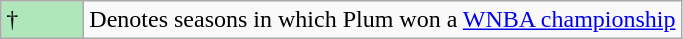<table class="wikitable">
<tr>
<td style="background:#afe6ba; width:3em;">†</td>
<td>Denotes seasons in which Plum won a <a href='#'>WNBA championship</a></td>
</tr>
</table>
